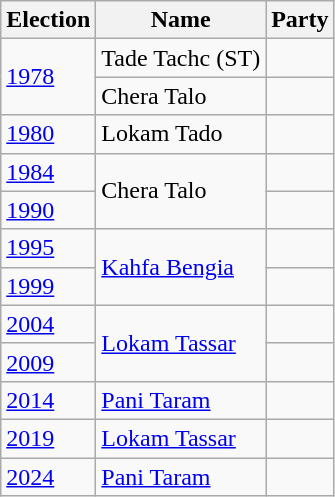<table class="wikitable sortable">
<tr>
<th>Election</th>
<th>Name</th>
<th colspan=2>Party</th>
</tr>
<tr>
<td rowspan=2><a href='#'>1978</a></td>
<td>Tade Tachc (ST)</td>
<td></td>
</tr>
<tr>
<td>Chera Talo</td>
<td></td>
</tr>
<tr>
<td><a href='#'>1980</a></td>
<td>Lokam Tado</td>
<td></td>
</tr>
<tr>
<td><a href='#'>1984</a></td>
<td rowspan=2>Chera Talo</td>
<td></td>
</tr>
<tr>
<td><a href='#'>1990</a></td>
</tr>
<tr>
<td><a href='#'>1995</a></td>
<td rowspan=2><a href='#'>Kahfa Bengia</a></td>
<td></td>
</tr>
<tr>
<td><a href='#'>1999</a></td>
<td></td>
</tr>
<tr>
<td><a href='#'>2004</a></td>
<td rowspan=2><a href='#'>Lokam Tassar</a></td>
<td></td>
</tr>
<tr>
<td><a href='#'>2009</a></td>
<td></td>
</tr>
<tr>
<td><a href='#'>2014</a></td>
<td><a href='#'>Pani Taram</a></td>
<td></td>
</tr>
<tr>
<td><a href='#'>2019</a></td>
<td><a href='#'>Lokam Tassar</a></td>
<td></td>
</tr>
<tr>
<td><a href='#'>2024</a></td>
<td><a href='#'>Pani Taram</a></td>
</tr>
</table>
